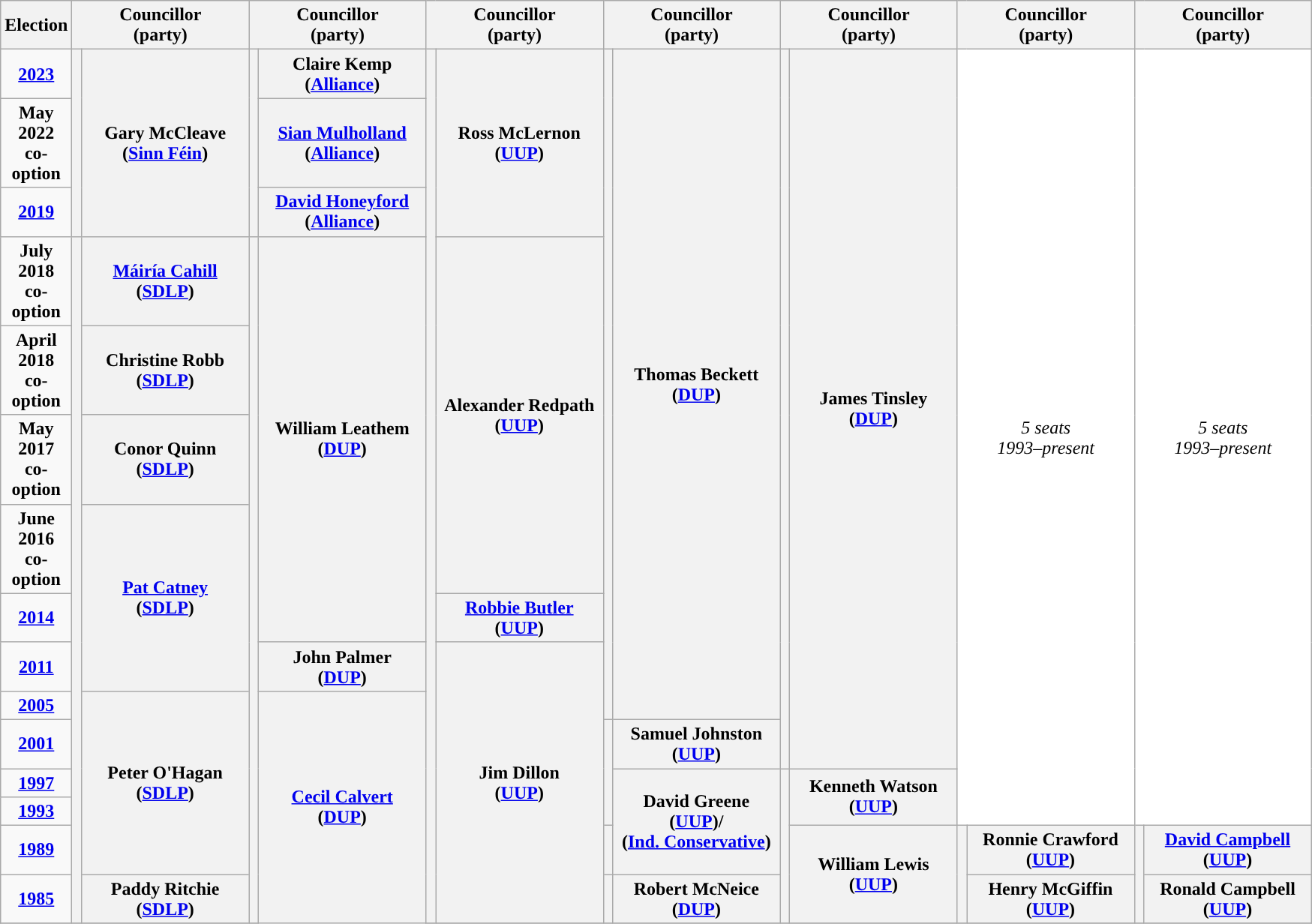<table class="wikitable" style="text-align:center">
<tr>
<th scope="col" width="50">Election</th>
<th scope="col" width="150" colspan = "2">Councillor<br> (party)</th>
<th scope="col" width="150" colspan = "2">Councillor<br> (party)</th>
<th scope="col" width="150" colspan = "2">Councillor<br> (party)</th>
<th scope="col" width="150" colspan = "2">Councillor<br> (party)</th>
<th scope="col" width="150" colspan = "2">Councillor<br> (party)</th>
<th scope="col" width="150" colspan = "2">Councillor<br> (party)</th>
<th scope="col" width="150" colspan = "2">Councillor<br> (party)</th>
</tr>
<tr>
<td><strong><a href='#'>2023</a></strong></td>
<th rowspan="3" width="1" style="background-color: "></th>
<th rowspan = "3">Gary McCleave <br> (<a href='#'>Sinn Féin</a>)</th>
<th rowspan="3" width="1" style="background-color: "></th>
<th rowspan = "1">Claire Kemp <br> (<a href='#'>Alliance</a>)</th>
<th rowspan="15" width="1" style="background-color: "></th>
<th rowspan = "3">Ross McLernon <br> (<a href='#'>UUP</a>)</th>
<th rowspan="10" width="1" style="background-color: "></th>
<th rowspan = "10">Thomas Beckett <br> (<a href='#'>DUP</a>)</th>
<th rowspan="11" width="1" style="background-color: "></th>
<th rowspan = "11">James Tinsley <br> (<a href='#'>DUP</a>)</th>
<td colspan="2" rowspan="13" style="background-color:#FFFFFF"><em>5 seats<br>1993–present</em></td>
<td colspan="2" rowspan="13" style="background-color:#FFFFFF"><em>5 seats<br>1993–present</em></td>
</tr>
<tr>
<td><strong>May 2022 co-option</strong></td>
<th rowspan = "1"><a href='#'>Sian Mulholland</a> <br> (<a href='#'>Alliance</a>)</th>
</tr>
<tr>
<td><strong><a href='#'>2019</a></strong></td>
<th rowspan = "1"><a href='#'>David Honeyford</a> <br> (<a href='#'>Alliance</a>)</th>
</tr>
<tr>
<td><strong>July 2018 co-option</strong></td>
<th rowspan="12" width="1" style="background-color: "></th>
<th rowspan = "1"><a href='#'>Máiría Cahill</a> <br> (<a href='#'>SDLP</a>)</th>
<th rowspan="12" width="1" style="background-color: "></th>
<th rowspan = "5">William Leathem <br> (<a href='#'>DUP</a>)</th>
<th rowspan = "4">Alexander Redpath <br> (<a href='#'>UUP</a>)</th>
</tr>
<tr>
<td><strong>April 2018 co-option</strong></td>
<th rowspan = "1">Christine Robb <br> (<a href='#'>SDLP</a>)</th>
</tr>
<tr>
<td><strong>May 2017 co-option</strong></td>
<th rowspan = "1">Conor Quinn <br> (<a href='#'>SDLP</a>)</th>
</tr>
<tr>
<td><strong>June 2016 co-option</strong></td>
<th rowspan = "3"><a href='#'>Pat Catney</a> <br> (<a href='#'>SDLP</a>)</th>
</tr>
<tr>
<td><strong><a href='#'>2014</a></strong></td>
<th rowspan = "1"><a href='#'>Robbie Butler</a> <br> (<a href='#'>UUP</a>)</th>
</tr>
<tr>
<td><strong><a href='#'>2011</a></strong></td>
<th rowspan = "1">John Palmer <br> (<a href='#'>DUP</a>)</th>
<th rowspan = "7">Jim Dillon <br> (<a href='#'>UUP</a>)</th>
</tr>
<tr>
<td><strong><a href='#'>2005</a></strong></td>
<th rowspan = "5">Peter O'Hagan <br> (<a href='#'>SDLP</a>)</th>
<th rowspan = "7"><a href='#'>Cecil Calvert</a> <br> (<a href='#'>DUP</a>)</th>
</tr>
<tr>
<td><strong><a href='#'>2001</a></strong></td>
<th rowspan="3" width="1" style="background-color: "></th>
<th rowspan = "1">Samuel Johnston <br> (<a href='#'>UUP</a>)</th>
</tr>
<tr>
<td><strong><a href='#'>1997</a></strong></td>
<th rowspan = "3">David Greene <br> (<a href='#'>UUP</a>)/ <br> (<a href='#'>Ind. Conservative</a>)</th>
<th rowspan="4" width="1" style="background-color: "></th>
<th rowspan = "2">Kenneth Watson <br> (<a href='#'>UUP</a>)</th>
</tr>
<tr>
<td><strong><a href='#'>1993</a></strong></td>
</tr>
<tr>
<td><strong><a href='#'>1989</a></strong></td>
<th rowspan="1" width="1" style="background-color: "></th>
<th rowspan = "2">William Lewis <br> (<a href='#'>UUP</a>)</th>
<th rowspan="2" width="1" style="background-color: "></th>
<th rowspan = "1">Ronnie Crawford <br> (<a href='#'>UUP</a>)</th>
<th rowspan="2" width="1" style="background-color: "></th>
<th rowspan = "1"><a href='#'>David Campbell</a> <br> (<a href='#'>UUP</a>)</th>
</tr>
<tr>
<td><strong><a href='#'>1985</a></strong></td>
<th rowspan = "1">Paddy Ritchie <br> (<a href='#'>SDLP</a>)</th>
<th rowspan="1" width="1" style="background-color: "></th>
<th rowspan = "1">Robert McNeice <br> (<a href='#'>DUP</a>)</th>
<th rowspan = "1">Henry McGiffin <br> (<a href='#'>UUP</a>)</th>
<th rowspan = "1">Ronald Campbell <br> (<a href='#'>UUP</a>)</th>
</tr>
<tr>
</tr>
</table>
